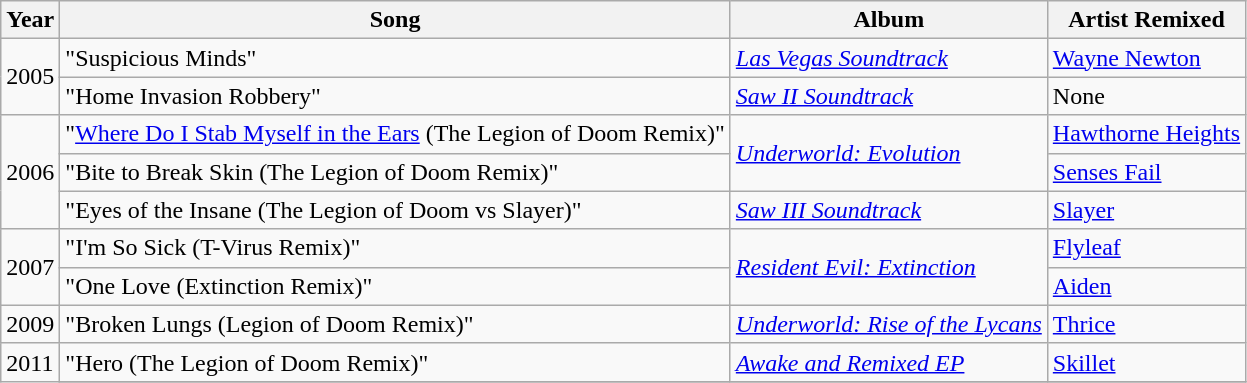<table class="wikitable">
<tr>
<th>Year</th>
<th>Song</th>
<th>Album</th>
<th>Artist Remixed</th>
</tr>
<tr>
<td rowspan="2">2005</td>
<td>"Suspicious Minds"</td>
<td><em><a href='#'>Las Vegas Soundtrack</a></em></td>
<td><a href='#'>Wayne Newton</a></td>
</tr>
<tr>
<td>"Home Invasion Robbery"</td>
<td><em><a href='#'>Saw II Soundtrack</a></em></td>
<td>None</td>
</tr>
<tr>
<td rowspan="3">2006</td>
<td>"<a href='#'>Where Do I Stab Myself in the Ears</a> (The Legion of Doom Remix)"</td>
<td rowspan="2"><em><a href='#'>Underworld: Evolution</a></em></td>
<td><a href='#'>Hawthorne Heights</a></td>
</tr>
<tr>
<td>"Bite to Break Skin (The Legion of Doom Remix)"</td>
<td><a href='#'>Senses Fail</a></td>
</tr>
<tr>
<td>"Eyes of the Insane (The Legion of Doom vs Slayer)"</td>
<td><em><a href='#'>Saw III Soundtrack</a></em></td>
<td><a href='#'>Slayer</a></td>
</tr>
<tr>
<td rowspan="2">2007</td>
<td>"I'm So Sick (T-Virus Remix)"</td>
<td rowspan="2"><em><a href='#'>Resident Evil: Extinction</a></em></td>
<td><a href='#'>Flyleaf</a></td>
</tr>
<tr>
<td>"One Love (Extinction Remix)"</td>
<td><a href='#'>Aiden</a></td>
</tr>
<tr>
<td>2009</td>
<td>"Broken Lungs (Legion of Doom Remix)"</td>
<td><a href='#'><em>Underworld: Rise of the Lycans</em></a></td>
<td><a href='#'>Thrice</a></td>
</tr>
<tr>
<td rowspan="2">2011</td>
<td>"Hero (The Legion of Doom Remix)"</td>
<td><em><a href='#'>Awake and Remixed EP</a></em></td>
<td><a href='#'>Skillet</a></td>
</tr>
<tr>
</tr>
</table>
